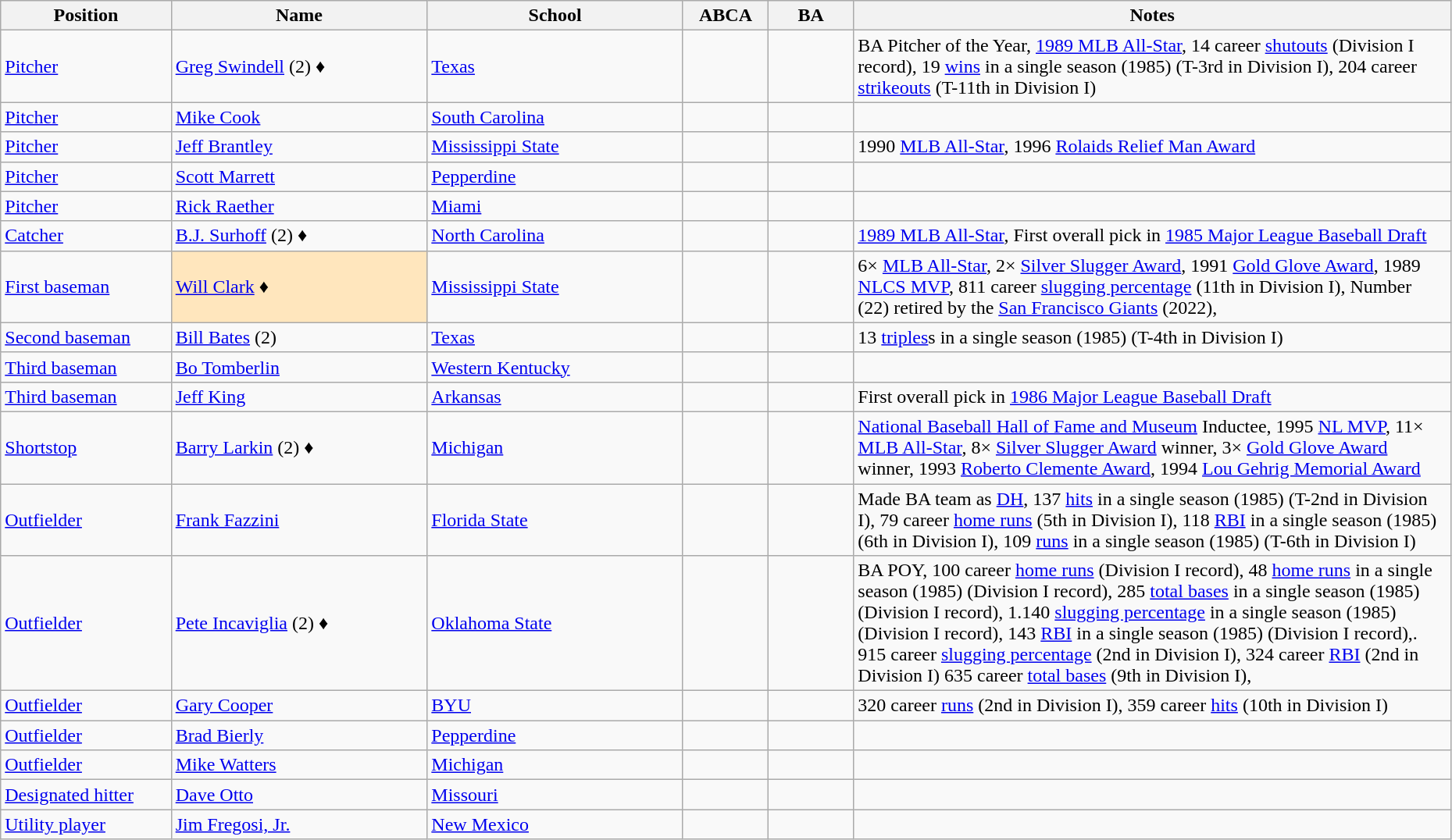<table class="wikitable sortable" style="width:98%;">
<tr>
<th width=10%>Position</th>
<th width=15%>Name</th>
<th width=15%>School</th>
<th width=5%>ABCA</th>
<th width=5%>BA</th>
<th width=35% class="unsortable">Notes</th>
</tr>
<tr>
<td><a href='#'>Pitcher</a></td>
<td><a href='#'>Greg Swindell</a> (2) ♦</td>
<td><a href='#'>Texas</a></td>
<td></td>
<td></td>
<td>BA Pitcher of the Year, <a href='#'>1989 MLB All-Star</a>, 14 career <a href='#'>shutouts</a> (Division I record), 19 <a href='#'>wins</a> in a single season (1985) (T-3rd in Division I), 204 career <a href='#'>strikeouts</a> (T-11th in Division I)</td>
</tr>
<tr>
<td><a href='#'>Pitcher</a></td>
<td><a href='#'>Mike Cook</a></td>
<td><a href='#'>South Carolina</a></td>
<td></td>
<td></td>
<td></td>
</tr>
<tr>
<td><a href='#'>Pitcher</a></td>
<td><a href='#'>Jeff Brantley</a></td>
<td><a href='#'>Mississippi State</a></td>
<td></td>
<td></td>
<td>1990 <a href='#'>MLB All-Star</a>, 1996 <a href='#'>Rolaids Relief Man Award</a></td>
</tr>
<tr>
<td><a href='#'>Pitcher</a></td>
<td><a href='#'>Scott Marrett</a></td>
<td><a href='#'>Pepperdine</a></td>
<td></td>
<td></td>
<td></td>
</tr>
<tr>
<td><a href='#'>Pitcher</a></td>
<td><a href='#'>Rick Raether</a></td>
<td><a href='#'>Miami</a></td>
<td></td>
<td></td>
<td></td>
</tr>
<tr>
<td><a href='#'>Catcher</a></td>
<td><a href='#'>B.J. Surhoff</a> (2) ♦</td>
<td><a href='#'>North Carolina</a></td>
<td></td>
<td></td>
<td><a href='#'>1989 MLB All-Star</a>, First overall pick in <a href='#'>1985 Major League Baseball Draft</a></td>
</tr>
<tr>
<td><a href='#'>First baseman</a></td>
<td style="background-color:#FFE6BD"><a href='#'>Will Clark</a> ♦</td>
<td><a href='#'>Mississippi State</a></td>
<td></td>
<td></td>
<td>6× <a href='#'>MLB All-Star</a>, 2× <a href='#'>Silver Slugger Award</a>, 1991 <a href='#'>Gold Glove Award</a>, 1989 <a href='#'>NLCS MVP</a>, 811 career <a href='#'>slugging percentage</a> (11th in Division I), Number (22) retired by the <a href='#'>San Francisco Giants</a> (2022),</td>
</tr>
<tr>
<td><a href='#'>Second baseman</a></td>
<td><a href='#'>Bill Bates</a> (2)</td>
<td><a href='#'>Texas</a></td>
<td></td>
<td></td>
<td>13 <a href='#'>triples</a>s in a single season (1985) (T-4th in Division I)</td>
</tr>
<tr>
<td><a href='#'>Third baseman</a></td>
<td><a href='#'>Bo Tomberlin</a></td>
<td><a href='#'>Western Kentucky</a></td>
<td></td>
<td></td>
<td></td>
</tr>
<tr>
<td><a href='#'>Third baseman</a></td>
<td><a href='#'>Jeff King</a></td>
<td><a href='#'>Arkansas</a></td>
<td></td>
<td></td>
<td>First overall pick in <a href='#'>1986 Major League Baseball Draft</a></td>
</tr>
<tr>
<td><a href='#'>Shortstop</a></td>
<td><a href='#'>Barry Larkin</a> (2) ♦</td>
<td><a href='#'>Michigan</a></td>
<td></td>
<td></td>
<td><a href='#'>National Baseball Hall of Fame and Museum</a> Inductee, 1995 <a href='#'>NL MVP</a>, 11× <a href='#'>MLB All-Star</a>, 8× <a href='#'>Silver Slugger Award</a> winner, 3× <a href='#'>Gold Glove Award</a> winner, 1993 <a href='#'>Roberto Clemente Award</a>, 1994 <a href='#'>Lou Gehrig Memorial Award</a></td>
</tr>
<tr>
<td><a href='#'>Outfielder</a></td>
<td><a href='#'>Frank Fazzini</a></td>
<td><a href='#'>Florida State</a></td>
<td></td>
<td></td>
<td>Made BA team as <a href='#'>DH</a>, 137 <a href='#'>hits</a> in a single season (1985) (T-2nd in Division I), 79 career <a href='#'>home runs</a> (5th in Division I), 118 <a href='#'>RBI</a> in a single season (1985) (6th in Division I), 109 <a href='#'>runs</a> in a single season (1985) (T-6th in Division I)</td>
</tr>
<tr>
<td><a href='#'>Outfielder</a></td>
<td><a href='#'>Pete Incaviglia</a> (2) ♦</td>
<td><a href='#'>Oklahoma State</a></td>
<td></td>
<td></td>
<td>BA POY, 100 career <a href='#'>home runs</a> (Division I record), 48 <a href='#'>home runs</a> in a single season (1985) (Division I record), 285 <a href='#'>total bases</a> in a single season (1985) (Division I record), 1.140 <a href='#'>slugging percentage</a> in a single season (1985) (Division I record), 143 <a href='#'>RBI</a> in a single season (1985) (Division I record),. 915 career <a href='#'>slugging percentage</a> (2nd in Division I), 324 career <a href='#'>RBI</a> (2nd in Division I)  635 career <a href='#'>total bases</a> (9th in Division I),</td>
</tr>
<tr>
<td><a href='#'>Outfielder</a></td>
<td><a href='#'>Gary Cooper</a></td>
<td><a href='#'>BYU</a></td>
<td></td>
<td></td>
<td>320 career <a href='#'>runs</a> (2nd in Division I), 359 career <a href='#'>hits</a> (10th in Division I)</td>
</tr>
<tr>
<td><a href='#'>Outfielder</a></td>
<td><a href='#'>Brad Bierly</a></td>
<td><a href='#'>Pepperdine</a></td>
<td></td>
<td></td>
<td></td>
</tr>
<tr>
<td><a href='#'>Outfielder</a></td>
<td><a href='#'>Mike Watters</a></td>
<td><a href='#'>Michigan</a></td>
<td></td>
<td></td>
<td></td>
</tr>
<tr>
<td><a href='#'>Designated hitter</a></td>
<td><a href='#'>Dave Otto</a></td>
<td><a href='#'>Missouri</a></td>
<td></td>
<td></td>
<td></td>
</tr>
<tr>
<td><a href='#'>Utility player</a></td>
<td><a href='#'>Jim Fregosi, Jr.</a></td>
<td><a href='#'>New Mexico</a></td>
<td></td>
<td></td>
<td></td>
</tr>
</table>
